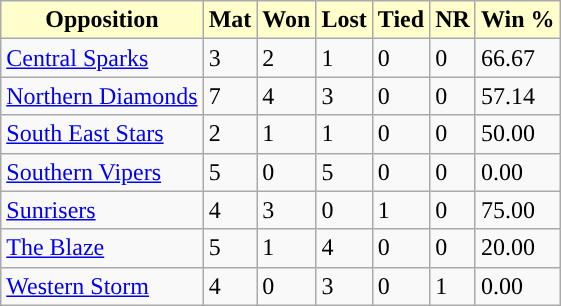<table class="wikitable sortable">
<tr>
<th style="background:#ffc;">Opposition</th>
<th style="background:#ffc;">Mat</th>
<th style="background:#ffc;">Won</th>
<th style="background:#ffc;">Lost</th>
<th style="background:#ffc;">Tied</th>
<th style="background:#ffc;">NR</th>
<th style="background:#ffc;">Win %</th>
</tr>
<tr>
<td><a href='#'>Central Sparks</a></td>
<td>3</td>
<td>2</td>
<td>1</td>
<td>0</td>
<td>0</td>
<td>66.67</td>
</tr>
<tr>
<td><a href='#'>Northern Diamonds</a></td>
<td>7</td>
<td>4</td>
<td>3</td>
<td>0</td>
<td>0</td>
<td>57.14</td>
</tr>
<tr>
<td><a href='#'>South East Stars</a></td>
<td>2</td>
<td>1</td>
<td>1</td>
<td>0</td>
<td>0</td>
<td>50.00</td>
</tr>
<tr>
<td><a href='#'>Southern Vipers</a></td>
<td>5</td>
<td>0</td>
<td>5</td>
<td>0</td>
<td>0</td>
<td>0.00</td>
</tr>
<tr>
<td><a href='#'>Sunrisers</a></td>
<td>4</td>
<td>3</td>
<td>0</td>
<td>1</td>
<td>0</td>
<td>75.00</td>
</tr>
<tr>
<td><a href='#'>The Blaze</a></td>
<td>5</td>
<td>1</td>
<td>4</td>
<td>0</td>
<td>0</td>
<td>20.00</td>
</tr>
<tr>
<td><a href='#'>Western Storm</a></td>
<td>4</td>
<td>0</td>
<td>3</td>
<td>0</td>
<td>1</td>
<td>0.00</td>
</tr>
</table>
